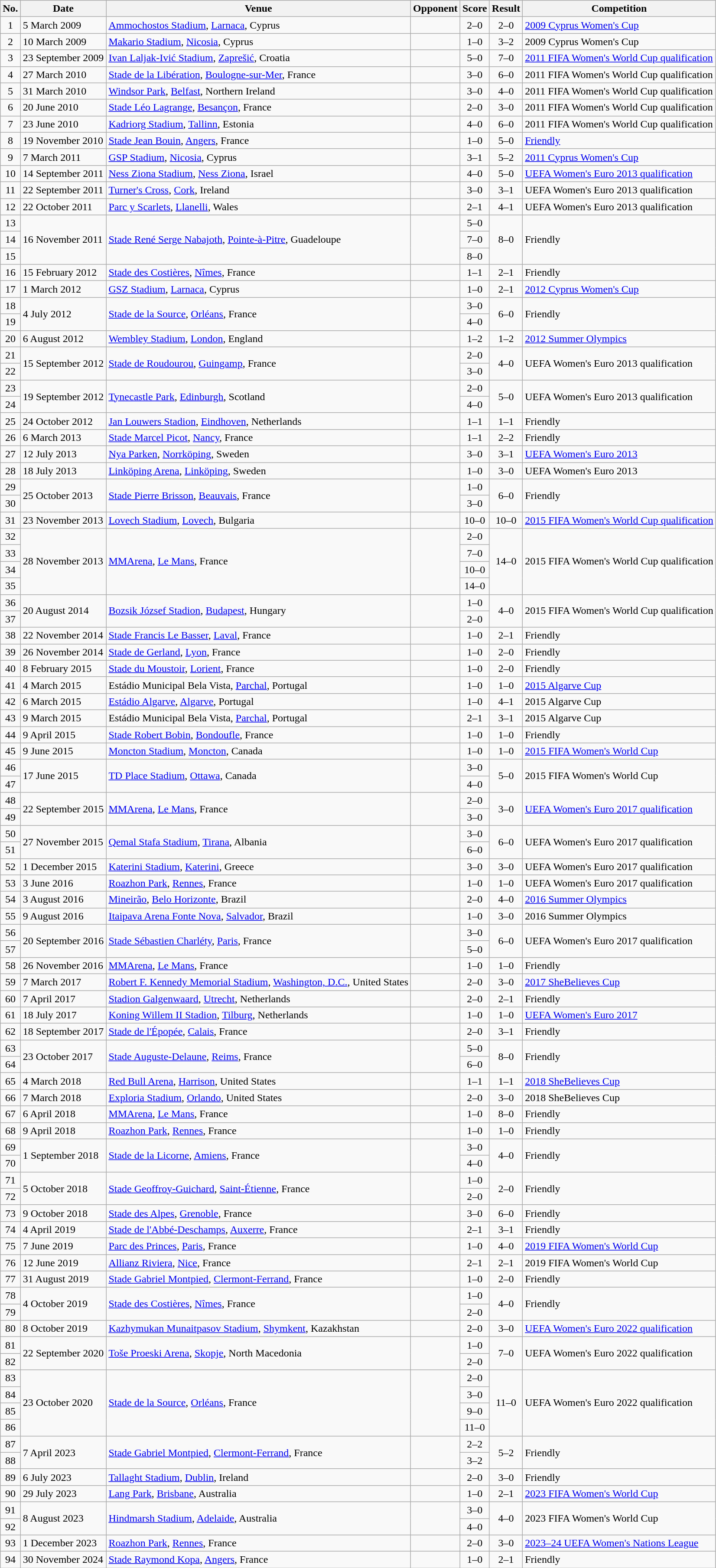<table class="wikitable plainrowheaders">
<tr>
<th>No.</th>
<th>Date</th>
<th>Venue</th>
<th>Opponent</th>
<th>Score</th>
<th>Result</th>
<th>Competition</th>
</tr>
<tr>
<td align="center">1</td>
<td>5 March 2009</td>
<td><a href='#'>Ammochostos Stadium</a>, <a href='#'>Larnaca</a>, Cyprus</td>
<td></td>
<td align="center">2–0</td>
<td align="center">2–0</td>
<td><a href='#'>2009 Cyprus Women's Cup</a></td>
</tr>
<tr>
<td align="center">2</td>
<td>10 March 2009</td>
<td><a href='#'>Makario Stadium</a>, <a href='#'>Nicosia</a>, Cyprus</td>
<td></td>
<td align="center">1–0</td>
<td align="center">3–2</td>
<td>2009 Cyprus Women's Cup</td>
</tr>
<tr>
<td align="center">3</td>
<td>23 September 2009</td>
<td><a href='#'>Ivan Laljak-Ivić Stadium</a>, <a href='#'>Zaprešić</a>, Croatia</td>
<td></td>
<td align="center">5–0</td>
<td align="center">7–0</td>
<td><a href='#'>2011 FIFA Women's World Cup qualification</a></td>
</tr>
<tr>
<td align="center">4</td>
<td>27 March 2010</td>
<td><a href='#'>Stade de la Libération</a>, <a href='#'>Boulogne-sur-Mer</a>, France</td>
<td></td>
<td align="center">3–0</td>
<td align="center">6–0</td>
<td>2011 FIFA Women's World Cup qualification</td>
</tr>
<tr>
<td align="center">5</td>
<td>31 March 2010</td>
<td><a href='#'>Windsor Park</a>, <a href='#'>Belfast</a>, Northern Ireland</td>
<td></td>
<td align="center">3–0</td>
<td align="center">4–0</td>
<td>2011 FIFA Women's World Cup qualification</td>
</tr>
<tr>
<td align="center">6</td>
<td>20 June 2010</td>
<td><a href='#'>Stade Léo Lagrange</a>, <a href='#'>Besançon</a>, France</td>
<td></td>
<td align=center>2–0</td>
<td align=center>3–0</td>
<td>2011 FIFA Women's World Cup qualification</td>
</tr>
<tr>
<td align="center">7</td>
<td>23 June 2010</td>
<td><a href='#'>Kadriorg Stadium</a>, <a href='#'>Tallinn</a>, Estonia</td>
<td></td>
<td align=center>4–0</td>
<td align=center>6–0</td>
<td>2011 FIFA Women's World Cup qualification</td>
</tr>
<tr>
<td align="center">8</td>
<td>19 November 2010</td>
<td><a href='#'>Stade Jean Bouin</a>, <a href='#'>Angers</a>, France</td>
<td></td>
<td align=center>1–0</td>
<td align=center>5–0</td>
<td><a href='#'>Friendly</a></td>
</tr>
<tr>
<td align="center">9</td>
<td>7 March 2011</td>
<td><a href='#'>GSP Stadium</a>, <a href='#'>Nicosia</a>, Cyprus</td>
<td></td>
<td align=center>3–1</td>
<td align=center>5–2</td>
<td><a href='#'>2011 Cyprus Women's Cup</a></td>
</tr>
<tr>
<td align="center">10</td>
<td>14 September 2011</td>
<td><a href='#'>Ness Ziona Stadium</a>, <a href='#'>Ness Ziona</a>, Israel</td>
<td></td>
<td align=center>4–0</td>
<td align=center>5–0</td>
<td><a href='#'>UEFA Women's Euro 2013 qualification</a></td>
</tr>
<tr>
<td align="center">11</td>
<td>22 September 2011</td>
<td><a href='#'>Turner's Cross</a>, <a href='#'>Cork</a>, Ireland</td>
<td></td>
<td align=center>3–0</td>
<td align=center>3–1</td>
<td>UEFA Women's Euro 2013 qualification</td>
</tr>
<tr>
<td align="center">12</td>
<td>22 October 2011</td>
<td><a href='#'>Parc y Scarlets</a>, <a href='#'>Llanelli</a>, Wales</td>
<td></td>
<td align=center>2–1</td>
<td align=center>4–1</td>
<td>UEFA Women's Euro 2013 qualification</td>
</tr>
<tr>
<td align="center">13</td>
<td rowspan=3>16 November 2011</td>
<td rowspan=3><a href='#'>Stade René Serge Nabajoth</a>, <a href='#'>Pointe-à-Pitre</a>, Guadeloupe</td>
<td rowspan=3></td>
<td align=center>5–0</td>
<td rowspan=3 align=center>8–0</td>
<td rowspan=3>Friendly</td>
</tr>
<tr>
<td align="center">14</td>
<td align="center">7–0</td>
</tr>
<tr>
<td align="center">15</td>
<td align="center">8–0</td>
</tr>
<tr>
<td align="center">16</td>
<td>15 February 2012</td>
<td><a href='#'>Stade des Costières</a>, <a href='#'>Nîmes</a>, France</td>
<td></td>
<td align=center>1–1</td>
<td align=center>2–1</td>
<td>Friendly</td>
</tr>
<tr>
<td align="center">17</td>
<td>1 March 2012</td>
<td><a href='#'>GSZ Stadium</a>, <a href='#'>Larnaca</a>, Cyprus</td>
<td></td>
<td align=center>1–0</td>
<td align=center>2–1</td>
<td><a href='#'>2012 Cyprus Women's Cup</a></td>
</tr>
<tr>
<td align="center">18</td>
<td rowspan=2>4 July 2012</td>
<td rowspan=2><a href='#'>Stade de la Source</a>, <a href='#'>Orléans</a>, France</td>
<td rowspan=2></td>
<td align=center>3–0</td>
<td rowspan=2 align=center>6–0</td>
<td rowspan=2>Friendly</td>
</tr>
<tr>
<td align="center">19</td>
<td align="center">4–0</td>
</tr>
<tr>
<td align="center">20</td>
<td>6 August 2012</td>
<td><a href='#'>Wembley Stadium</a>, <a href='#'>London</a>, England</td>
<td></td>
<td align=center>1–2</td>
<td align=center>1–2</td>
<td><a href='#'>2012 Summer Olympics</a></td>
</tr>
<tr>
<td align="center">21</td>
<td rowspan=2>15 September 2012</td>
<td rowspan=2><a href='#'>Stade de Roudourou</a>, <a href='#'>Guingamp</a>, France</td>
<td rowspan=2></td>
<td align=center>2–0</td>
<td align=center rowspan=2>4–0</td>
<td rowspan=2>UEFA Women's Euro 2013 qualification</td>
</tr>
<tr>
<td align="center">22</td>
<td align="center">3–0</td>
</tr>
<tr>
<td align="center">23</td>
<td rowspan=2>19 September 2012</td>
<td rowspan=2><a href='#'>Tynecastle Park</a>, <a href='#'>Edinburgh</a>, Scotland</td>
<td rowspan=2></td>
<td align=center>2–0</td>
<td align=center rowspan=2>5–0</td>
<td rowspan=2>UEFA Women's Euro 2013 qualification</td>
</tr>
<tr>
<td align="center">24</td>
<td align="center">4–0</td>
</tr>
<tr>
<td align="center">25</td>
<td>24 October 2012</td>
<td><a href='#'>Jan Louwers Stadion</a>, <a href='#'>Eindhoven</a>, Netherlands</td>
<td></td>
<td align=center>1–1</td>
<td align=center>1–1</td>
<td>Friendly</td>
</tr>
<tr>
<td align="center">26</td>
<td>6 March 2013</td>
<td><a href='#'>Stade Marcel Picot</a>, <a href='#'>Nancy</a>, France</td>
<td></td>
<td align=center>1–1</td>
<td align=center>2–2</td>
<td>Friendly</td>
</tr>
<tr>
<td align="center">27</td>
<td>12 July 2013</td>
<td><a href='#'>Nya Parken</a>, <a href='#'>Norrköping</a>, Sweden</td>
<td></td>
<td align=center>3–0</td>
<td align=center>3–1</td>
<td><a href='#'>UEFA Women's Euro 2013</a></td>
</tr>
<tr>
<td align="center">28</td>
<td>18 July 2013</td>
<td><a href='#'>Linköping Arena</a>, <a href='#'>Linköping</a>, Sweden</td>
<td></td>
<td align=center>1–0</td>
<td align=center>3–0</td>
<td>UEFA Women's Euro 2013</td>
</tr>
<tr>
<td align="center">29</td>
<td rowspan=2>25 October 2013</td>
<td rowspan=2><a href='#'>Stade Pierre Brisson</a>, <a href='#'>Beauvais</a>, France</td>
<td rowspan=2></td>
<td align=center>1–0</td>
<td align=center rowspan=2>6–0</td>
<td rowspan=2>Friendly</td>
</tr>
<tr>
<td align="center">30</td>
<td align="center">3–0</td>
</tr>
<tr>
<td align="center">31</td>
<td>23 November 2013</td>
<td><a href='#'>Lovech Stadium</a>, <a href='#'>Lovech</a>, Bulgaria</td>
<td></td>
<td align=center>10–0</td>
<td align=center>10–0</td>
<td><a href='#'>2015 FIFA Women's World Cup qualification</a></td>
</tr>
<tr>
<td align="center">32</td>
<td rowspan=4>28 November 2013</td>
<td rowspan=4><a href='#'>MMArena</a>, <a href='#'>Le Mans</a>, France</td>
<td rowspan=4></td>
<td align=center>2–0</td>
<td align=center rowspan=4>14–0</td>
<td rowspan=4>2015 FIFA Women's World Cup qualification</td>
</tr>
<tr>
<td align="center">33</td>
<td align="center">7–0</td>
</tr>
<tr>
<td align="center">34</td>
<td align="center">10–0</td>
</tr>
<tr>
<td align="center">35</td>
<td align="center">14–0</td>
</tr>
<tr>
<td align="center">36</td>
<td rowspan=2>20 August 2014</td>
<td rowspan=2><a href='#'>Bozsik József Stadion</a>, <a href='#'>Budapest</a>, Hungary</td>
<td rowspan=2></td>
<td align=center>1–0</td>
<td align=center rowspan=2>4–0</td>
<td rowspan=2>2015 FIFA Women's World Cup qualification</td>
</tr>
<tr>
<td align="center">37</td>
<td align="center">2–0</td>
</tr>
<tr>
<td align="center">38</td>
<td>22 November 2014</td>
<td><a href='#'>Stade Francis Le Basser</a>, <a href='#'>Laval</a>, France</td>
<td></td>
<td align=center>1–0</td>
<td align=center>2–1</td>
<td>Friendly</td>
</tr>
<tr>
<td align="center">39</td>
<td>26 November 2014</td>
<td><a href='#'>Stade de Gerland</a>, <a href='#'>Lyon</a>, France</td>
<td></td>
<td align=center>1–0</td>
<td align=center>2–0</td>
<td>Friendly</td>
</tr>
<tr>
<td align="center">40</td>
<td>8 February 2015</td>
<td><a href='#'>Stade du Moustoir</a>, <a href='#'>Lorient</a>, France</td>
<td></td>
<td align=center>1–0</td>
<td align=center>2–0</td>
<td>Friendly</td>
</tr>
<tr>
<td align="center">41</td>
<td>4 March 2015</td>
<td>Estádio Municipal Bela Vista, <a href='#'>Parchal</a>, Portugal</td>
<td></td>
<td align=center>1–0</td>
<td align=center>1–0</td>
<td><a href='#'>2015 Algarve Cup</a></td>
</tr>
<tr>
<td align="center">42</td>
<td>6 March 2015</td>
<td><a href='#'>Estádio Algarve</a>, <a href='#'>Algarve</a>, Portugal</td>
<td></td>
<td align=center>1–0</td>
<td align=center>4–1</td>
<td>2015 Algarve Cup</td>
</tr>
<tr>
<td align="center">43</td>
<td>9 March 2015</td>
<td>Estádio Municipal Bela Vista, <a href='#'>Parchal</a>, Portugal</td>
<td></td>
<td align=center>2–1</td>
<td align=center>3–1</td>
<td>2015 Algarve Cup</td>
</tr>
<tr>
<td align="center">44</td>
<td>9 April 2015</td>
<td><a href='#'>Stade Robert Bobin</a>, <a href='#'>Bondoufle</a>, France</td>
<td></td>
<td align=center>1–0</td>
<td align=center>1–0</td>
<td>Friendly</td>
</tr>
<tr>
<td align="center">45</td>
<td>9 June 2015</td>
<td><a href='#'>Moncton Stadium</a>, <a href='#'>Moncton</a>, Canada</td>
<td></td>
<td align=center>1–0</td>
<td align=center>1–0</td>
<td><a href='#'>2015 FIFA Women's World Cup</a></td>
</tr>
<tr>
<td align="center">46</td>
<td rowspan=2>17 June 2015</td>
<td rowspan=2><a href='#'>TD Place Stadium</a>, <a href='#'>Ottawa</a>, Canada</td>
<td rowspan=2></td>
<td align=center>3–0</td>
<td align=center rowspan=2>5–0</td>
<td rowspan=2>2015 FIFA Women's World Cup</td>
</tr>
<tr>
<td align="center">47</td>
<td align="center">4–0</td>
</tr>
<tr>
<td align="center">48</td>
<td rowspan=2>22 September 2015</td>
<td rowspan=2><a href='#'>MMArena</a>, <a href='#'>Le Mans</a>, France</td>
<td rowspan=2></td>
<td align=center>2–0</td>
<td align=center rowspan=2>3–0</td>
<td rowspan=2><a href='#'>UEFA Women's Euro 2017 qualification</a></td>
</tr>
<tr>
<td align="center">49</td>
<td align="center">3–0</td>
</tr>
<tr>
<td align="center">50</td>
<td rowspan=2>27 November 2015</td>
<td rowspan=2><a href='#'>Qemal Stafa Stadium</a>, <a href='#'>Tirana</a>, Albania</td>
<td rowspan=2></td>
<td align=center>3–0</td>
<td align=center rowspan=2>6–0</td>
<td rowspan=2>UEFA Women's Euro 2017 qualification</td>
</tr>
<tr>
<td align="center">51</td>
<td align="center">6–0</td>
</tr>
<tr>
<td align="center">52</td>
<td>1 December 2015</td>
<td><a href='#'>Katerini Stadium</a>, <a href='#'>Katerini</a>, Greece</td>
<td></td>
<td align=center>3–0</td>
<td align=center>3–0</td>
<td>UEFA Women's Euro 2017 qualification</td>
</tr>
<tr>
<td align="center">53</td>
<td>3 June 2016</td>
<td><a href='#'>Roazhon Park</a>, <a href='#'>Rennes</a>, France</td>
<td></td>
<td align=center>1–0</td>
<td align=center>1–0</td>
<td>UEFA Women's Euro 2017 qualification</td>
</tr>
<tr>
<td align="center">54</td>
<td>3 August 2016</td>
<td><a href='#'>Mineirão</a>, <a href='#'>Belo Horizonte</a>, Brazil</td>
<td></td>
<td align=center>2–0</td>
<td align=center>4–0</td>
<td><a href='#'>2016 Summer Olympics</a></td>
</tr>
<tr>
<td align="center">55</td>
<td>9 August 2016</td>
<td><a href='#'>Itaipava Arena Fonte Nova</a>, <a href='#'>Salvador</a>, Brazil</td>
<td></td>
<td align=center>1–0</td>
<td align=center>3–0</td>
<td>2016 Summer Olympics</td>
</tr>
<tr>
<td align="center">56</td>
<td rowspan=2>20 September 2016</td>
<td rowspan=2><a href='#'>Stade Sébastien Charléty</a>, <a href='#'>Paris</a>, France</td>
<td rowspan=2></td>
<td align=center>3–0</td>
<td align=center rowspan=2>6–0</td>
<td rowspan=2>UEFA Women's Euro 2017 qualification</td>
</tr>
<tr>
<td align="center">57</td>
<td align="center">5–0</td>
</tr>
<tr>
<td align="center">58</td>
<td>26 November 2016</td>
<td><a href='#'>MMArena</a>, <a href='#'>Le Mans</a>, France</td>
<td></td>
<td align=center>1–0</td>
<td align=center>1–0</td>
<td>Friendly</td>
</tr>
<tr>
<td align="center">59</td>
<td>7 March 2017</td>
<td><a href='#'>Robert F. Kennedy Memorial Stadium</a>, <a href='#'>Washington, D.C.</a>, United States</td>
<td></td>
<td align=center>2–0</td>
<td align=center>3–0</td>
<td><a href='#'>2017 SheBelieves Cup</a></td>
</tr>
<tr>
<td align="center">60</td>
<td>7 April 2017</td>
<td><a href='#'>Stadion Galgenwaard</a>, <a href='#'>Utrecht</a>, Netherlands</td>
<td></td>
<td align=center>2–0</td>
<td align=center>2–1</td>
<td>Friendly</td>
</tr>
<tr>
<td align="center">61</td>
<td>18 July 2017</td>
<td><a href='#'>Koning Willem II Stadion</a>, <a href='#'>Tilburg</a>, Netherlands</td>
<td></td>
<td align=center>1–0</td>
<td align=center>1–0</td>
<td><a href='#'>UEFA Women's Euro 2017</a></td>
</tr>
<tr>
<td align="center">62</td>
<td>18 September 2017</td>
<td><a href='#'>Stade de l'Épopée</a>, <a href='#'>Calais</a>, France</td>
<td></td>
<td align=center>2–0</td>
<td align=center>3–1</td>
<td>Friendly</td>
</tr>
<tr>
<td align="center">63</td>
<td rowspan=2>23 October 2017</td>
<td rowspan=2><a href='#'>Stade Auguste-Delaune</a>, <a href='#'>Reims</a>, France</td>
<td rowspan=2></td>
<td align=center>5–0</td>
<td align=center rowspan=2>8–0</td>
<td rowspan=2>Friendly</td>
</tr>
<tr>
<td align="center">64</td>
<td align="center">6–0</td>
</tr>
<tr>
<td align="center">65</td>
<td>4 March 2018</td>
<td><a href='#'>Red Bull Arena</a>, <a href='#'>Harrison</a>, United States</td>
<td></td>
<td align=center>1–1</td>
<td align=center>1–1</td>
<td><a href='#'>2018 SheBelieves Cup</a></td>
</tr>
<tr>
<td align="center">66</td>
<td>7 March 2018</td>
<td><a href='#'>Exploria Stadium</a>, <a href='#'>Orlando</a>, United States</td>
<td></td>
<td align=center>2–0</td>
<td align=center>3–0</td>
<td>2018 SheBelieves Cup</td>
</tr>
<tr>
<td align="center">67</td>
<td>6 April 2018</td>
<td><a href='#'>MMArena</a>, <a href='#'>Le Mans</a>, France</td>
<td></td>
<td align=center>1–0</td>
<td align=center>8–0</td>
<td>Friendly</td>
</tr>
<tr>
<td align="center">68</td>
<td>9 April 2018</td>
<td><a href='#'>Roazhon Park</a>, <a href='#'>Rennes</a>, France</td>
<td></td>
<td align=center>1–0</td>
<td align=center>1–0</td>
<td>Friendly</td>
</tr>
<tr>
<td align="center">69</td>
<td rowspan=2>1 September 2018</td>
<td rowspan=2><a href='#'>Stade de la Licorne</a>, <a href='#'>Amiens</a>, France</td>
<td rowspan=2></td>
<td align=center>3–0</td>
<td align=center rowspan=2>4–0</td>
<td rowspan=2>Friendly</td>
</tr>
<tr>
<td align="center">70</td>
<td align="center">4–0</td>
</tr>
<tr>
<td align="center">71</td>
<td rowspan=2>5 October 2018</td>
<td rowspan=2><a href='#'>Stade Geoffroy-Guichard</a>, <a href='#'>Saint-Étienne</a>, France</td>
<td rowspan=2></td>
<td align=center>1–0</td>
<td align=center rowspan=2>2–0</td>
<td rowspan=2>Friendly</td>
</tr>
<tr>
<td align="center">72</td>
<td align="center">2–0</td>
</tr>
<tr>
<td align="center">73</td>
<td>9 October 2018</td>
<td><a href='#'>Stade des Alpes</a>, <a href='#'>Grenoble</a>, France</td>
<td></td>
<td align=center>3–0</td>
<td align=center>6–0</td>
<td>Friendly</td>
</tr>
<tr>
<td align="center">74</td>
<td>4 April 2019</td>
<td><a href='#'>Stade de l'Abbé-Deschamps</a>, <a href='#'>Auxerre</a>, France</td>
<td></td>
<td align=center>2–1</td>
<td align=center>3–1</td>
<td>Friendly</td>
</tr>
<tr>
<td align="center">75</td>
<td>7 June 2019</td>
<td><a href='#'>Parc des Princes</a>, <a href='#'>Paris</a>, France</td>
<td></td>
<td align=center>1–0</td>
<td align=center>4–0</td>
<td><a href='#'>2019 FIFA Women's World Cup</a></td>
</tr>
<tr>
<td align="center">76</td>
<td>12 June 2019</td>
<td><a href='#'>Allianz Riviera</a>, <a href='#'>Nice</a>, France</td>
<td></td>
<td align=center>2–1</td>
<td align=center>2–1</td>
<td>2019 FIFA Women's World Cup</td>
</tr>
<tr>
<td align="center">77</td>
<td>31 August 2019</td>
<td><a href='#'>Stade Gabriel Montpied</a>, <a href='#'>Clermont-Ferrand</a>, France</td>
<td></td>
<td align=center>1–0</td>
<td align=center>2–0</td>
<td>Friendly</td>
</tr>
<tr>
<td align="center">78</td>
<td rowspan=2>4 October 2019</td>
<td rowspan=2><a href='#'>Stade des Costières</a>, <a href='#'>Nîmes</a>, France</td>
<td rowspan=2></td>
<td align=center>1–0</td>
<td align=center rowspan=2>4–0</td>
<td rowspan=2>Friendly</td>
</tr>
<tr>
<td align="center">79</td>
<td align="center">2–0</td>
</tr>
<tr>
<td align="center">80</td>
<td>8 October 2019</td>
<td><a href='#'>Kazhymukan Munaitpasov Stadium</a>, <a href='#'>Shymkent</a>, Kazakhstan</td>
<td></td>
<td align=center>2–0</td>
<td align=center>3–0</td>
<td><a href='#'>UEFA Women's Euro 2022 qualification</a></td>
</tr>
<tr>
<td align="center">81</td>
<td rowspan=2>22 September 2020</td>
<td rowspan=2><a href='#'>Toše Proeski Arena</a>, <a href='#'>Skopje</a>, North Macedonia</td>
<td rowspan=2></td>
<td align=center>1–0</td>
<td align=center rowspan=2>7–0</td>
<td rowspan=2>UEFA Women's Euro 2022 qualification</td>
</tr>
<tr>
<td align="center">82</td>
<td align="center">2–0</td>
</tr>
<tr>
<td align="center">83</td>
<td rowspan=4>23 October 2020</td>
<td rowspan=4><a href='#'>Stade de la Source</a>, <a href='#'>Orléans</a>, France</td>
<td rowspan=4></td>
<td align=center>2–0</td>
<td align=center rowspan=4>11–0</td>
<td rowspan=4>UEFA Women's Euro 2022 qualification</td>
</tr>
<tr>
<td align="center">84</td>
<td align="center">3–0</td>
</tr>
<tr>
<td align="center">85</td>
<td align="center">9–0</td>
</tr>
<tr>
<td align="center">86</td>
<td align="center">11–0</td>
</tr>
<tr>
<td align="center">87</td>
<td rowspan=2>7 April 2023</td>
<td rowspan=2><a href='#'>Stade Gabriel Montpied</a>, <a href='#'>Clermont-Ferrand</a>, France</td>
<td rowspan=2></td>
<td align=center>2–2</td>
<td align=center rowspan=2>5–2</td>
<td rowspan=2>Friendly</td>
</tr>
<tr>
<td align="center">88</td>
<td align="center">3–2</td>
</tr>
<tr>
<td align="center">89</td>
<td>6 July 2023</td>
<td><a href='#'>Tallaght Stadium</a>, <a href='#'>Dublin</a>, Ireland</td>
<td></td>
<td align=center>2–0</td>
<td align=center>3–0</td>
<td>Friendly</td>
</tr>
<tr>
<td align="center">90</td>
<td>29 July 2023</td>
<td><a href='#'>Lang Park</a>, <a href='#'>Brisbane</a>, Australia</td>
<td></td>
<td align=center>1–0</td>
<td align=center>2–1</td>
<td><a href='#'>2023 FIFA Women's World Cup</a></td>
</tr>
<tr>
<td align="center">91</td>
<td rowspan=2>8 August 2023</td>
<td rowspan=2><a href='#'>Hindmarsh Stadium</a>, <a href='#'>Adelaide</a>, Australia</td>
<td rowspan=2></td>
<td align=center>3–0</td>
<td align=center rowspan=2>4–0</td>
<td rowspan=2>2023 FIFA Women's World Cup</td>
</tr>
<tr>
<td align="center">92</td>
<td align="center">4–0</td>
</tr>
<tr>
<td align="center">93</td>
<td>1 December 2023</td>
<td><a href='#'>Roazhon Park</a>, <a href='#'>Rennes</a>, France</td>
<td></td>
<td align=center>2–0</td>
<td align=center>3–0</td>
<td><a href='#'>2023–24 UEFA Women's Nations League</a></td>
</tr>
<tr>
<td align="center">94</td>
<td>30 November 2024</td>
<td><a href='#'>Stade Raymond Kopa</a>, <a href='#'>Angers</a>, France</td>
<td></td>
<td align=center>1–0</td>
<td align=center>2–1</td>
<td>Friendly</td>
</tr>
</table>
